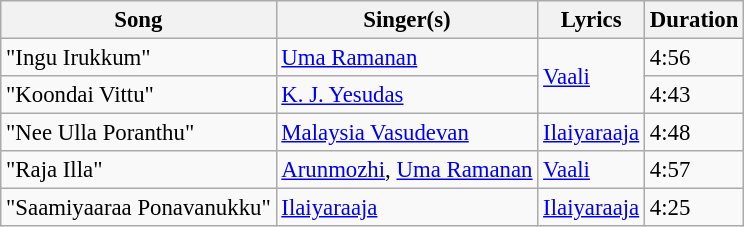<table class="wikitable" style="font-size:95%;">
<tr>
<th>Song</th>
<th>Singer(s)</th>
<th>Lyrics</th>
<th>Duration</th>
</tr>
<tr>
<td>"Ingu Irukkum"</td>
<td><a href='#'>Uma Ramanan</a></td>
<td rowspan=2><a href='#'>Vaali</a></td>
<td>4:56</td>
</tr>
<tr>
<td>"Koondai Vittu"</td>
<td><a href='#'>K. J. Yesudas</a></td>
<td>4:43</td>
</tr>
<tr>
<td>"Nee Ulla Poranthu"</td>
<td><a href='#'>Malaysia Vasudevan</a></td>
<td><a href='#'>Ilaiyaraaja</a></td>
<td>4:48</td>
</tr>
<tr>
<td>"Raja Illa"</td>
<td><a href='#'>Arunmozhi</a>, <a href='#'>Uma Ramanan</a></td>
<td><a href='#'>Vaali</a></td>
<td>4:57</td>
</tr>
<tr>
<td>"Saamiyaaraa Ponavanukku"</td>
<td><a href='#'>Ilaiyaraaja</a></td>
<td><a href='#'>Ilaiyaraaja</a></td>
<td>4:25</td>
</tr>
</table>
